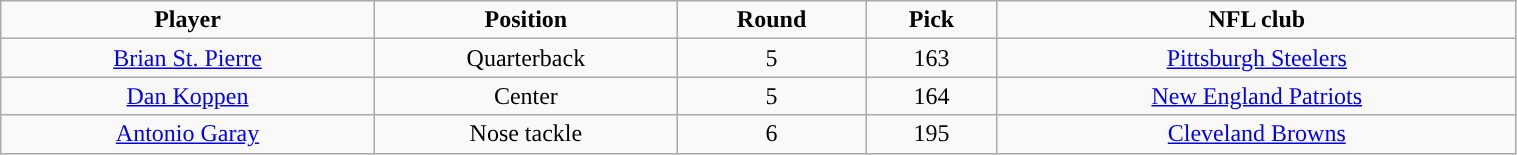<table class="wikitable" width="80%">
<tr align="center">
<td><strong>Player</strong></td>
<td><strong>Position</strong></td>
<td><strong>Round</strong></td>
<td><strong>Pick</strong></td>
<td><strong>NFL club</strong></td>
</tr>
<tr align="center" bgcolor="">
<td><a href='#'>Brian St. Pierre</a></td>
<td>Quarterback</td>
<td>5</td>
<td>163</td>
<td><a href='#'>Pittsburgh Steelers</a></td>
</tr>
<tr align="center" bgcolor="">
<td><a href='#'>Dan Koppen</a></td>
<td>Center</td>
<td>5</td>
<td>164</td>
<td><a href='#'>New England Patriots</a></td>
</tr>
<tr align="center" bgcolor="">
<td><a href='#'>Antonio Garay</a></td>
<td>Nose tackle</td>
<td>6</td>
<td>195</td>
<td><a href='#'>Cleveland Browns</a></td>
</tr>
</table>
